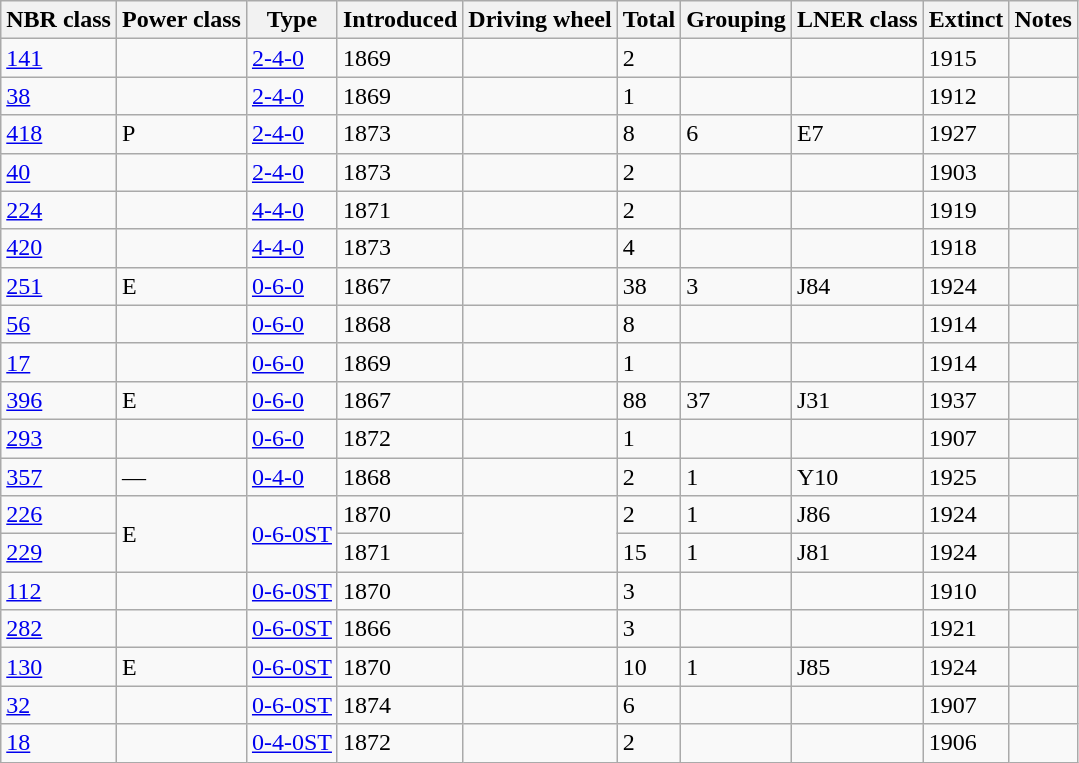<table class=wikitable>
<tr>
<th>NBR class</th>
<th>Power class</th>
<th>Type</th>
<th>Introduced</th>
<th>Driving wheel</th>
<th>Total</th>
<th>Grouping</th>
<th>LNER class</th>
<th>Extinct</th>
<th>Notes</th>
</tr>
<tr>
<td><a href='#'>141</a></td>
<td></td>
<td><a href='#'>2-4-0</a></td>
<td>1869</td>
<td></td>
<td>2</td>
<td></td>
<td></td>
<td>1915</td>
<td></td>
</tr>
<tr>
<td><a href='#'>38</a></td>
<td></td>
<td><a href='#'>2-4-0</a></td>
<td>1869</td>
<td></td>
<td>1</td>
<td></td>
<td></td>
<td>1912</td>
<td></td>
</tr>
<tr>
<td><a href='#'>418</a></td>
<td>P</td>
<td><a href='#'>2-4-0</a></td>
<td>1873</td>
<td></td>
<td>8</td>
<td>6</td>
<td>E7</td>
<td>1927</td>
<td></td>
</tr>
<tr>
<td><a href='#'>40</a></td>
<td></td>
<td><a href='#'>2-4-0</a></td>
<td>1873</td>
<td></td>
<td>2</td>
<td></td>
<td></td>
<td>1903</td>
<td></td>
</tr>
<tr>
<td><a href='#'>224</a></td>
<td></td>
<td><a href='#'>4-4-0</a></td>
<td>1871</td>
<td></td>
<td>2</td>
<td></td>
<td></td>
<td>1919</td>
<td></td>
</tr>
<tr>
<td><a href='#'>420</a></td>
<td></td>
<td><a href='#'>4-4-0</a></td>
<td>1873</td>
<td></td>
<td>4</td>
<td></td>
<td></td>
<td>1918</td>
<td></td>
</tr>
<tr>
<td><a href='#'>251</a></td>
<td>E</td>
<td><a href='#'>0-6-0</a></td>
<td>1867</td>
<td></td>
<td>38</td>
<td>3</td>
<td>J84</td>
<td>1924</td>
<td></td>
</tr>
<tr>
<td><a href='#'>56</a></td>
<td></td>
<td><a href='#'>0-6-0</a></td>
<td>1868</td>
<td></td>
<td>8</td>
<td></td>
<td></td>
<td>1914</td>
<td></td>
</tr>
<tr>
<td><a href='#'>17</a></td>
<td></td>
<td><a href='#'>0-6-0</a></td>
<td>1869</td>
<td></td>
<td>1</td>
<td></td>
<td></td>
<td>1914</td>
<td></td>
</tr>
<tr>
<td><a href='#'>396</a></td>
<td>E</td>
<td><a href='#'>0-6-0</a></td>
<td>1867</td>
<td></td>
<td>88</td>
<td>37</td>
<td>J31</td>
<td>1937</td>
<td></td>
</tr>
<tr>
<td><a href='#'>293</a></td>
<td></td>
<td><a href='#'>0-6-0</a></td>
<td>1872</td>
<td></td>
<td>1</td>
<td></td>
<td></td>
<td>1907</td>
<td></td>
</tr>
<tr>
<td><a href='#'>357</a></td>
<td>—</td>
<td><a href='#'>0-4-0</a></td>
<td>1868</td>
<td></td>
<td>2</td>
<td>1</td>
<td>Y10</td>
<td>1925</td>
<td></td>
</tr>
<tr>
<td><a href='#'>226</a></td>
<td rowspan=2>E</td>
<td rowspan=2><a href='#'>0-6-0ST</a></td>
<td>1870</td>
<td rowspan=2></td>
<td>2</td>
<td>1</td>
<td>J86</td>
<td>1924</td>
<td></td>
</tr>
<tr>
<td><a href='#'>229</a></td>
<td>1871</td>
<td>15</td>
<td>1</td>
<td>J81</td>
<td>1924</td>
<td></td>
</tr>
<tr>
<td><a href='#'>112</a></td>
<td></td>
<td><a href='#'>0-6-0ST</a></td>
<td>1870</td>
<td></td>
<td>3</td>
<td></td>
<td></td>
<td>1910</td>
<td></td>
</tr>
<tr>
<td><a href='#'>282</a></td>
<td></td>
<td><a href='#'>0-6-0ST</a></td>
<td>1866</td>
<td></td>
<td>3</td>
<td></td>
<td></td>
<td>1921</td>
<td></td>
</tr>
<tr>
<td><a href='#'>130</a></td>
<td>E</td>
<td><a href='#'>0-6-0ST</a></td>
<td>1870</td>
<td></td>
<td>10</td>
<td>1</td>
<td>J85</td>
<td>1924</td>
<td></td>
</tr>
<tr>
<td><a href='#'>32</a></td>
<td></td>
<td><a href='#'>0-6-0ST</a></td>
<td>1874</td>
<td></td>
<td>6</td>
<td></td>
<td></td>
<td>1907</td>
<td></td>
</tr>
<tr>
<td><a href='#'>18</a></td>
<td></td>
<td><a href='#'>0-4-0ST</a></td>
<td>1872</td>
<td></td>
<td>2</td>
<td></td>
<td></td>
<td>1906</td>
<td></td>
</tr>
</table>
